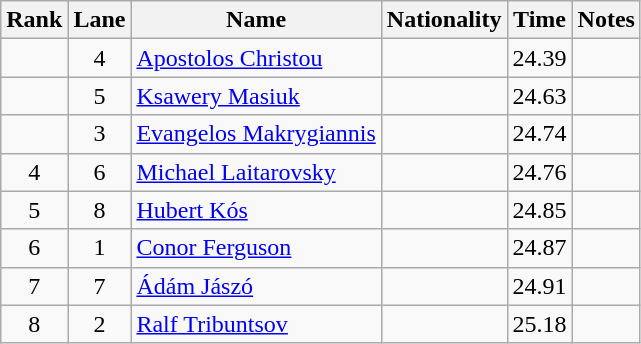<table class="wikitable sortable" style="text-align:center">
<tr>
<th>Rank</th>
<th>Lane</th>
<th>Name</th>
<th>Nationality</th>
<th>Time</th>
<th>Notes</th>
</tr>
<tr>
<td></td>
<td>4</td>
<td align=left><a href='#'>Apostolos Christou</a></td>
<td align=left></td>
<td>24.39</td>
<td></td>
</tr>
<tr>
<td></td>
<td>5</td>
<td align=left><a href='#'>Ksawery Masiuk</a></td>
<td align=left></td>
<td>24.63</td>
<td></td>
</tr>
<tr>
<td></td>
<td>3</td>
<td align=left><a href='#'>Evangelos Makrygiannis</a></td>
<td align=left></td>
<td>24.74</td>
<td></td>
</tr>
<tr>
<td>4</td>
<td>6</td>
<td align=left><a href='#'>Michael Laitarovsky</a></td>
<td align=left></td>
<td>24.76</td>
<td></td>
</tr>
<tr>
<td>5</td>
<td>8</td>
<td align=left><a href='#'>Hubert Kós</a></td>
<td align=left></td>
<td>24.85</td>
<td></td>
</tr>
<tr>
<td>6</td>
<td>1</td>
<td align=left><a href='#'>Conor Ferguson</a></td>
<td align=left></td>
<td>24.87</td>
<td></td>
</tr>
<tr>
<td>7</td>
<td>7</td>
<td align=left><a href='#'>Ádám Jászó</a></td>
<td align=left></td>
<td>24.91</td>
<td></td>
</tr>
<tr>
<td>8</td>
<td>2</td>
<td align=left><a href='#'>Ralf Tribuntsov</a></td>
<td align=left></td>
<td>25.18</td>
<td></td>
</tr>
</table>
